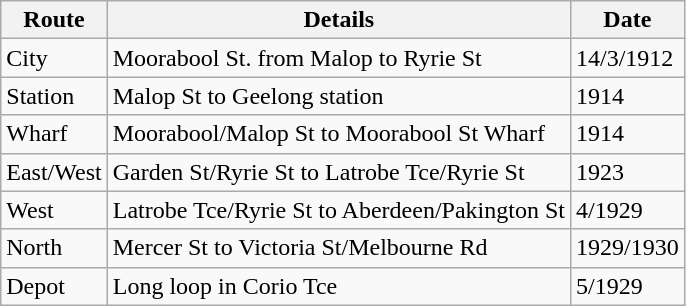<table class="wikitable">
<tr>
<th>Route</th>
<th>Details</th>
<th>Date</th>
</tr>
<tr>
<td>City</td>
<td>Moorabool St. from Malop to Ryrie St</td>
<td>14/3/1912</td>
</tr>
<tr>
<td>Station</td>
<td>Malop St to Geelong station</td>
<td>1914</td>
</tr>
<tr>
<td>Wharf</td>
<td>Moorabool/Malop St to Moorabool St Wharf</td>
<td>1914</td>
</tr>
<tr>
<td>East/West</td>
<td>Garden St/Ryrie St to Latrobe Tce/Ryrie St</td>
<td>1923</td>
</tr>
<tr>
<td>West</td>
<td>Latrobe Tce/Ryrie St to Aberdeen/Pakington St</td>
<td>4/1929</td>
</tr>
<tr>
<td>North</td>
<td>Mercer St to Victoria St/Melbourne Rd</td>
<td>1929/1930</td>
</tr>
<tr>
<td>Depot</td>
<td>Long loop in Corio Tce</td>
<td>5/1929</td>
</tr>
</table>
